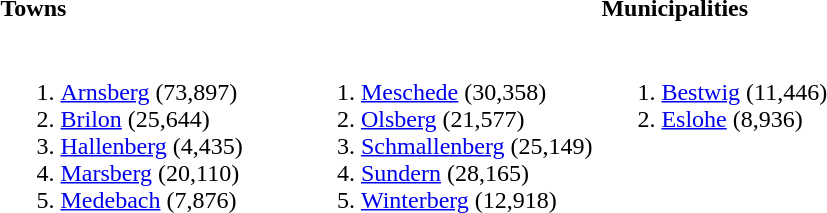<table>
<tr>
<th colspan=2 align=left>Towns</th>
<th align=left>Municipalities</th>
</tr>
<tr valign=top>
<td width=33%><br><ol><li><a href='#'>Arnsberg</a> (73,897)</li><li><a href='#'>Brilon</a> (25,644)</li><li><a href='#'>Hallenberg</a> (4,435)</li><li><a href='#'>Marsberg</a> (20,110)</li><li><a href='#'>Medebach</a> (7,876)</li></ol></td>
<td width=33%><br><ol>
<li> <a href='#'>Meschede</a> (30,358)
<li> <a href='#'>Olsberg</a> (21,577)
<li> <a href='#'>Schmallenberg</a> (25,149)
<li> <a href='#'>Sundern</a> (28,165)
<li> <a href='#'>Winterberg</a> (12,918)
</ol></td>
<td width=33%><br><ol><li><a href='#'>Bestwig</a> (11,446)</li><li><a href='#'>Eslohe</a> (8,936)</li></ol></td>
</tr>
</table>
